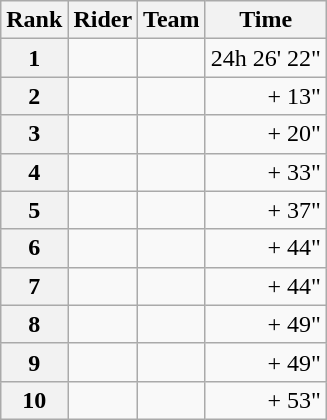<table class="wikitable" margin-bottom:0;">
<tr>
<th scope="col">Rank</th>
<th scope="col">Rider</th>
<th scope="col">Team</th>
<th scope="col">Time</th>
</tr>
<tr>
<th scope="row">1</th>
<td> </td>
<td></td>
<td align="right">24h 26' 22"</td>
</tr>
<tr>
<th scope="row">2</th>
<td> </td>
<td></td>
<td align="right">+ 13"</td>
</tr>
<tr>
<th scope="row">3</th>
<td></td>
<td></td>
<td align="right">+ 20"</td>
</tr>
<tr>
<th scope="row">4</th>
<td></td>
<td></td>
<td align="right">+ 33"</td>
</tr>
<tr>
<th scope="row">5</th>
<td></td>
<td></td>
<td align="right">+ 37"</td>
</tr>
<tr>
<th scope="row">6</th>
<td></td>
<td></td>
<td align="right">+ 44"</td>
</tr>
<tr>
<th scope="row">7</th>
<td></td>
<td></td>
<td align="right">+ 44"</td>
</tr>
<tr>
<th scope="row">8</th>
<td></td>
<td></td>
<td align="right">+ 49"</td>
</tr>
<tr>
<th scope="row">9</th>
<td></td>
<td></td>
<td align="right">+ 49"</td>
</tr>
<tr>
<th scope="row">10</th>
<td></td>
<td></td>
<td align="right">+ 53"</td>
</tr>
</table>
